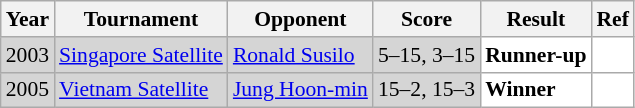<table class="sortable wikitable" style="font-size: 90%">
<tr>
<th>Year</th>
<th>Tournament</th>
<th>Opponent</th>
<th>Score</th>
<th>Result</th>
<th>Ref</th>
</tr>
<tr style="background:#D5D5D5">
<td align="center">2003</td>
<td align="left"><a href='#'>Singapore Satellite</a></td>
<td align="left"> <a href='#'>Ronald Susilo</a></td>
<td align="left">5–15, 3–15</td>
<td style="text-align: left; background:white"> <strong>Runner-up</strong></td>
<td style="text-align: center; background:white"></td>
</tr>
<tr style="background:#D5D5D5">
<td align="center">2005</td>
<td align="left"><a href='#'>Vietnam Satellite</a></td>
<td align="left"> <a href='#'>Jung Hoon-min</a></td>
<td align="left">15–2, 15–3</td>
<td style="text-align:left; background:white"> <strong>Winner</strong></td>
<td style="text-align: center; background:white"></td>
</tr>
</table>
